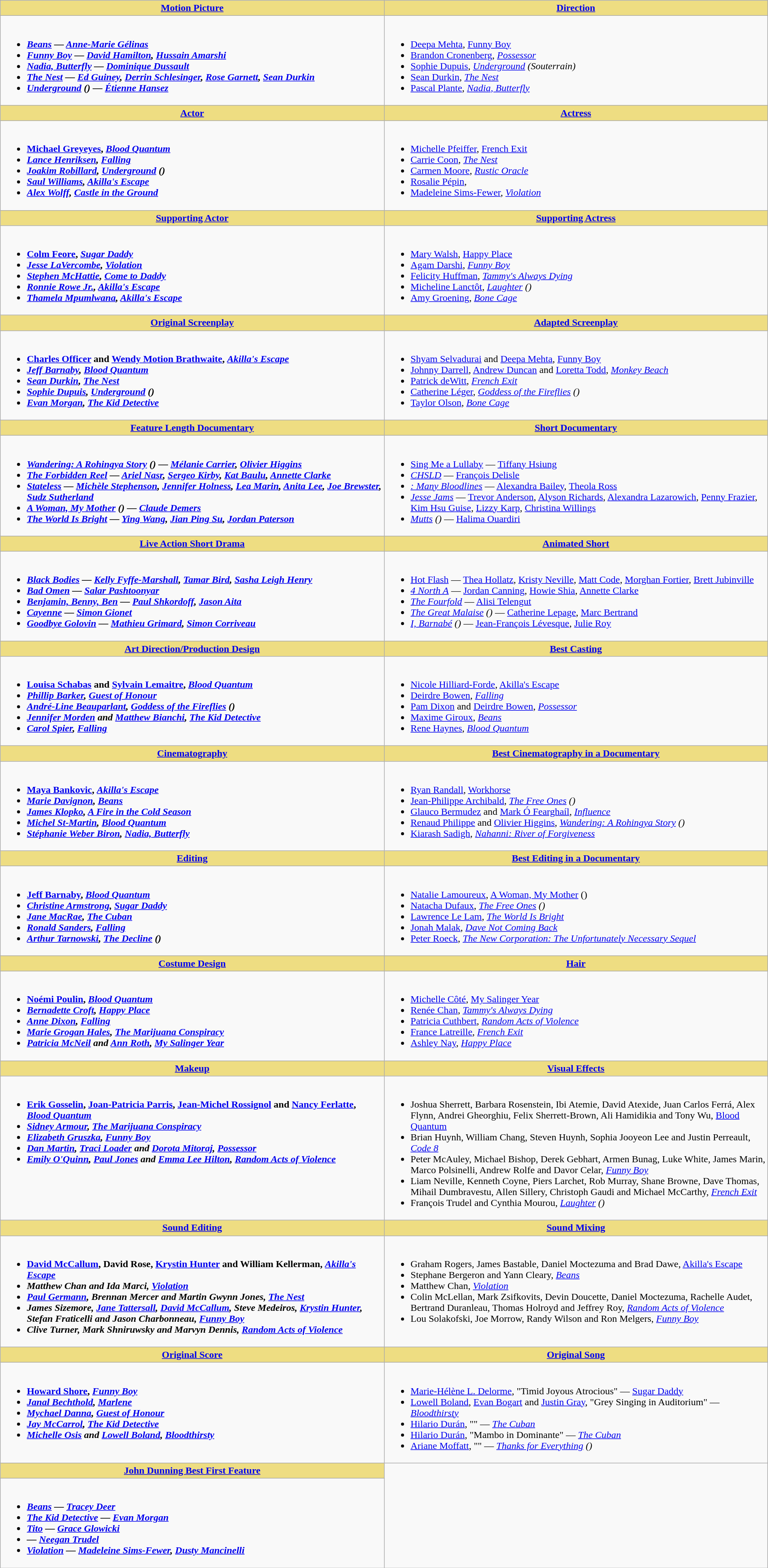<table class="wikitable" width="100%">
<tr>
<th style="background:#EEDD82; width:50%"><a href='#'>Motion Picture</a></th>
<th style="background:#EEDD82; width:50%"><a href='#'>Direction</a></th>
</tr>
<tr>
<td valign="top"><br><ul><li> <strong><em><a href='#'>Beans</a><em> — <a href='#'>Anne-Marie Gélinas</a><strong></li><li></em><a href='#'>Funny Boy</a><em> — <a href='#'>David Hamilton</a>, <a href='#'>Hussain Amarshi</a></li><li></em><a href='#'>Nadia, Butterfly</a><em> — <a href='#'>Dominique Dussault</a></li><li></em><a href='#'>The Nest</a><em> — <a href='#'>Ed Guiney</a>, <a href='#'>Derrin Schlesinger</a>, <a href='#'>Rose Garnett</a>, <a href='#'>Sean Durkin</a></li><li></em><a href='#'>Underground</a> ()<em> — <a href='#'>Étienne Hansez</a></li></ul></td>
<td valign="top"><br><ul><li> </strong><a href='#'>Deepa Mehta</a>, </em><a href='#'>Funny Boy</a></em></strong></li><li><a href='#'>Brandon Cronenberg</a>, <em><a href='#'>Possessor</a></em></li><li><a href='#'>Sophie Dupuis</a>, <em><a href='#'>Underground</a> (Souterrain)</em></li><li><a href='#'>Sean Durkin</a>, <em><a href='#'>The Nest</a></em></li><li><a href='#'>Pascal Plante</a>, <em><a href='#'>Nadia, Butterfly</a></em></li></ul></td>
</tr>
<tr>
<th style="background:#EEDD82; width:50%"><a href='#'>Actor</a></th>
<th style="background:#EEDD82; width:50%"><a href='#'>Actress</a></th>
</tr>
<tr>
<td valign="top"><br><ul><li> <strong><a href='#'>Michael Greyeyes</a>, <em><a href='#'>Blood Quantum</a><strong><em></li><li><a href='#'>Lance Henriksen</a>, </em><a href='#'>Falling</a><em></li><li><a href='#'>Joakim Robillard</a>, </em><a href='#'>Underground</a> ()<em></li><li><a href='#'>Saul Williams</a>, </em><a href='#'>Akilla's Escape</a><em></li><li><a href='#'>Alex Wolff</a>, </em><a href='#'>Castle in the Ground</a><em></li></ul></td>
<td valign="top"><br><ul><li> </strong><a href='#'>Michelle Pfeiffer</a>, </em><a href='#'>French Exit</a></em></strong></li><li><a href='#'>Carrie Coon</a>, <em><a href='#'>The Nest</a></em></li><li><a href='#'>Carmen Moore</a>, <em><a href='#'>Rustic Oracle</a></em></li><li><a href='#'>Rosalie Pépin</a>, <em></em></li><li><a href='#'>Madeleine Sims-Fewer</a>, <em><a href='#'>Violation</a></em></li></ul></td>
</tr>
<tr>
<th style="background:#EEDD82; width:50%"><a href='#'>Supporting Actor</a></th>
<th style="background:#EEDD82; width:50%"><a href='#'>Supporting Actress</a></th>
</tr>
<tr>
<td valign="top"><br><ul><li> <strong><a href='#'>Colm Feore</a>, <em><a href='#'>Sugar Daddy</a><strong><em></li><li><a href='#'>Jesse LaVercombe</a>, </em><a href='#'>Violation</a><em></li><li><a href='#'>Stephen McHattie</a>, </em><a href='#'>Come to Daddy</a><em></li><li><a href='#'>Ronnie Rowe Jr.</a>, </em><a href='#'>Akilla's Escape</a><em></li><li><a href='#'>Thamela Mpumlwana</a>, </em><a href='#'>Akilla's Escape</a><em></li></ul></td>
<td valign="top"><br><ul><li> </strong><a href='#'>Mary Walsh</a>, </em><a href='#'>Happy Place</a></em></strong></li><li><a href='#'>Agam Darshi</a>, <em><a href='#'>Funny Boy</a></em></li><li><a href='#'>Felicity Huffman</a>, <em><a href='#'>Tammy's Always Dying</a></em></li><li><a href='#'>Micheline Lanctôt</a>, <em><a href='#'>Laughter</a> ()</em></li><li><a href='#'>Amy Groening</a>, <em><a href='#'>Bone Cage</a></em></li></ul></td>
</tr>
<tr>
<th style="background:#EEDD82; width:50%"><a href='#'>Original Screenplay</a></th>
<th style="background:#EEDD82; width:50%"><a href='#'>Adapted Screenplay</a></th>
</tr>
<tr>
<td valign="top"><br><ul><li> <strong><a href='#'>Charles Officer</a> and <a href='#'>Wendy Motion Brathwaite</a>, <em><a href='#'>Akilla's Escape</a><strong><em></li><li><a href='#'>Jeff Barnaby</a>, </em><a href='#'>Blood Quantum</a><em></li><li><a href='#'>Sean Durkin</a>, </em><a href='#'>The Nest</a><em></li><li><a href='#'>Sophie Dupuis</a>, </em><a href='#'>Underground</a> ()<em></li><li><a href='#'>Evan Morgan</a>, </em><a href='#'>The Kid Detective</a><em></li></ul></td>
<td valign="top"><br><ul><li> </strong><a href='#'>Shyam Selvadurai</a> and <a href='#'>Deepa Mehta</a>, </em><a href='#'>Funny Boy</a></em></strong></li><li><a href='#'>Johnny Darrell</a>, <a href='#'>Andrew Duncan</a> and <a href='#'>Loretta Todd</a>, <em><a href='#'>Monkey Beach</a></em></li><li><a href='#'>Patrick deWitt</a>, <em><a href='#'>French Exit</a></em></li><li><a href='#'>Catherine Léger</a>, <em><a href='#'>Goddess of the Fireflies</a> ()</em></li><li><a href='#'>Taylor Olson</a>, <em><a href='#'>Bone Cage</a></em></li></ul></td>
</tr>
<tr>
<th style="background:#EEDD82; width:50%"><a href='#'>Feature Length Documentary</a></th>
<th style="background:#EEDD82; width:50%"><a href='#'>Short Documentary</a></th>
</tr>
<tr>
<td valign="top"><br><ul><li> <strong><em><a href='#'>Wandering: A Rohingya Story</a> ()<em> — <a href='#'>Mélanie Carrier</a>, <a href='#'>Olivier Higgins</a><strong></li><li></em><a href='#'>The Forbidden Reel</a><em> — <a href='#'>Ariel Nasr</a>, <a href='#'>Sergeo Kirby</a>, <a href='#'>Kat Baulu</a>, <a href='#'>Annette Clarke</a></li><li></em><a href='#'>Stateless</a><em> — <a href='#'>Michèle Stephenson</a>, <a href='#'>Jennifer Holness</a>, <a href='#'>Lea Marin</a>, <a href='#'>Anita Lee</a>, <a href='#'>Joe Brewster</a>, <a href='#'>Sudz Sutherland</a></li><li></em><a href='#'>A Woman, My Mother</a> ()<em> — <a href='#'>Claude Demers</a></li><li></em><a href='#'>The World Is Bright</a><em> — <a href='#'>Ying Wang</a>, <a href='#'>Jian Ping Su</a>, <a href='#'>Jordan Paterson</a></li></ul></td>
<td valign="top"><br><ul><li> </em></strong><a href='#'>Sing Me a Lullaby</a></em> — <a href='#'>Tiffany Hsiung</a></strong></li><li><em><a href='#'>CHSLD</a></em> — <a href='#'>François Delisle</a></li><li><em><a href='#'>: Many Bloodlines</a></em> — <a href='#'>Alexandra Bailey</a>, <a href='#'>Theola Ross</a></li><li><em><a href='#'>Jesse Jams</a></em> — <a href='#'>Trevor Anderson</a>, <a href='#'>Alyson Richards</a>, <a href='#'>Alexandra Lazarowich</a>, <a href='#'>Penny Frazier</a>, <a href='#'>Kim Hsu Guise</a>, <a href='#'>Lizzy Karp</a>, <a href='#'>Christina Willings</a></li><li><em><a href='#'>Mutts</a> ()</em> — <a href='#'>Halima Ouardiri</a></li></ul></td>
</tr>
<tr>
<th style="background:#EEDD82; width:50%"><a href='#'>Live Action Short Drama</a></th>
<th style="background:#EEDD82; width:50%"><a href='#'>Animated Short</a></th>
</tr>
<tr>
<td valign="top"><br><ul><li> <strong><em><a href='#'>Black Bodies</a><em> — <a href='#'>Kelly Fyffe-Marshall</a>, <a href='#'>Tamar Bird</a>, <a href='#'>Sasha Leigh Henry</a><strong></li><li></em><a href='#'>Bad Omen</a><em> — <a href='#'>Salar Pashtoonyar</a></li><li></em><a href='#'>Benjamin, Benny, Ben</a><em> — <a href='#'>Paul Shkordoff</a>, <a href='#'>Jason Aita</a></li><li></em><a href='#'>Cayenne</a><em> — <a href='#'>Simon Gionet</a></li><li></em><a href='#'>Goodbye Golovin</a><em> — <a href='#'>Mathieu Grimard</a>, <a href='#'>Simon Corriveau</a></li></ul></td>
<td valign="top"><br><ul><li> </em></strong><a href='#'>Hot Flash</a></em> — <a href='#'>Thea Hollatz</a>, <a href='#'>Kristy Neville</a>, <a href='#'>Matt Code</a>, <a href='#'>Morghan Fortier</a>, <a href='#'>Brett Jubinville</a></strong></li><li><em><a href='#'>4 North A</a></em> — <a href='#'>Jordan Canning</a>, <a href='#'>Howie Shia</a>, <a href='#'>Annette Clarke</a></li><li><em><a href='#'>The Fourfold</a></em> — <a href='#'>Alisi Telengut</a></li><li><em><a href='#'>The Great Malaise</a> ()</em> — <a href='#'>Catherine Lepage</a>, <a href='#'>Marc Bertrand</a></li><li><em><a href='#'>I, Barnabé</a> ()</em> — <a href='#'>Jean-François Lévesque</a>, <a href='#'>Julie Roy</a></li></ul></td>
</tr>
<tr>
<th style="background:#EEDD82; width:50%"><a href='#'>Art Direction/Production Design</a></th>
<th style="background:#EEDD82; width:50%"><a href='#'>Best Casting</a></th>
</tr>
<tr>
<td valign="top"><br><ul><li> <strong><a href='#'>Louisa Schabas</a> and <a href='#'>Sylvain Lemaitre</a>, <em><a href='#'>Blood Quantum</a><strong><em></li><li><a href='#'>Phillip Barker</a>, </em><a href='#'>Guest of Honour</a><em></li><li><a href='#'>André-Line Beauparlant</a>, </em><a href='#'>Goddess of the Fireflies</a> ()<em></li><li><a href='#'>Jennifer Morden</a> and <a href='#'>Matthew Bianchi</a>, </em><a href='#'>The Kid Detective</a><em></li><li><a href='#'>Carol Spier</a>, </em><a href='#'>Falling</a><em></li></ul></td>
<td valign="top"><br><ul><li> </strong><a href='#'>Nicole Hilliard-Forde</a>, </em><a href='#'>Akilla's Escape</a></em></strong></li><li><a href='#'>Deirdre Bowen</a>, <em><a href='#'>Falling</a></em></li><li><a href='#'>Pam Dixon</a> and <a href='#'>Deirdre Bowen</a>, <em><a href='#'>Possessor</a></em></li><li><a href='#'>Maxime Giroux</a>, <em><a href='#'>Beans</a></em></li><li><a href='#'>Rene Haynes</a>, <em><a href='#'>Blood Quantum</a></em></li></ul></td>
</tr>
<tr>
<th style="background:#EEDD82; width:50%"><a href='#'>Cinematography</a></th>
<th style="background:#EEDD82; width:50%"><a href='#'>Best Cinematography in a Documentary</a></th>
</tr>
<tr>
<td valign="top"><br><ul><li> <strong><a href='#'>Maya Bankovic</a>, <em><a href='#'>Akilla's Escape</a><strong><em></li><li><a href='#'>Marie Davignon</a>, </em><a href='#'>Beans</a><em></li><li><a href='#'>James Klopko</a>, </em><a href='#'>A Fire in the Cold Season</a><em></li><li><a href='#'>Michel St-Martin</a>, </em><a href='#'>Blood Quantum</a><em></li><li><a href='#'>Stéphanie Weber Biron</a>, </em><a href='#'>Nadia, Butterfly</a><em></li></ul></td>
<td valign="top"><br><ul><li> </strong><a href='#'>Ryan Randall</a>, </em><a href='#'>Workhorse</a></em></strong></li><li><a href='#'>Jean-Philippe Archibald</a>, <em><a href='#'>The Free Ones</a> ()</em></li><li><a href='#'>Glauco Bermudez</a> and <a href='#'>Mark Ó Fearghaíl</a>, <em><a href='#'>Influence</a></em></li><li><a href='#'>Renaud Philippe</a> and <a href='#'>Olivier Higgins</a>, <em><a href='#'>Wandering: A Rohingya Story</a> ()</em></li><li><a href='#'>Kiarash Sadigh</a>, <em><a href='#'>Nahanni: River of Forgiveness</a></em></li></ul></td>
</tr>
<tr>
<th style="background:#EEDD82; width:50%"><a href='#'>Editing</a></th>
<th style="background:#EEDD82; width:50%"><a href='#'>Best Editing in a Documentary</a></th>
</tr>
<tr>
<td valign="top"><br><ul><li> <strong><a href='#'>Jeff Barnaby</a>, <em><a href='#'>Blood Quantum</a><strong><em></li><li><a href='#'>Christine Armstrong</a>, </em><a href='#'>Sugar Daddy</a><em></li><li><a href='#'>Jane MacRae</a>, </em><a href='#'>The Cuban</a><em></li><li><a href='#'>Ronald Sanders</a>, </em><a href='#'>Falling</a><em></li><li><a href='#'>Arthur Tarnowski</a>, </em><a href='#'>The Decline</a> ()<em></li></ul></td>
<td valign="top"><br><ul><li> </strong><a href='#'>Natalie Lamoureux</a>, </em><a href='#'>A Woman, My Mother</a> ()</em></strong></li><li><a href='#'>Natacha Dufaux</a>, <em><a href='#'>The Free Ones</a> ()</em></li><li><a href='#'>Lawrence Le Lam</a>, <em><a href='#'>The World Is Bright</a></em></li><li><a href='#'>Jonah Malak</a>, <em><a href='#'>Dave Not Coming Back</a></em></li><li><a href='#'>Peter Roeck</a>, <em><a href='#'>The New Corporation: The Unfortunately Necessary Sequel</a></em></li></ul></td>
</tr>
<tr>
<th style="background:#EEDD82; width:50%"><a href='#'>Costume Design</a></th>
<th style="background:#EEDD82; width:50%"><a href='#'>Hair</a></th>
</tr>
<tr>
<td valign="top"><br><ul><li> <strong><a href='#'>Noémi Poulin</a>, <em><a href='#'>Blood Quantum</a><strong><em></li><li><a href='#'>Bernadette Croft</a>, </em><a href='#'>Happy Place</a><em></li><li><a href='#'>Anne Dixon</a>, </em><a href='#'>Falling</a><em></li><li><a href='#'>Marie Grogan Hales</a>, </em><a href='#'>The Marijuana Conspiracy</a><em></li><li><a href='#'>Patricia McNeil</a> and <a href='#'>Ann Roth</a>, </em><a href='#'>My Salinger Year</a><em></li></ul></td>
<td valign="top"><br><ul><li> </strong><a href='#'>Michelle Côté</a>, </em><a href='#'>My Salinger Year</a></em></strong></li><li><a href='#'>Renée Chan</a>, <em><a href='#'>Tammy's Always Dying</a></em></li><li><a href='#'>Patricia Cuthbert</a>, <em><a href='#'>Random Acts of Violence</a></em></li><li><a href='#'>France Latreille</a>, <em><a href='#'>French Exit</a></em></li><li><a href='#'>Ashley Nay</a>, <em><a href='#'>Happy Place</a></em></li></ul></td>
</tr>
<tr>
<th style="background:#EEDD82; width:50%"><a href='#'>Makeup</a></th>
<th style="background:#EEDD82; width:50%"><a href='#'>Visual Effects</a></th>
</tr>
<tr>
<td valign="top"><br><ul><li> <strong><a href='#'>Erik Gosselin</a>, <a href='#'>Joan-Patricia Parris</a>, <a href='#'>Jean-Michel Rossignol</a> and <a href='#'>Nancy Ferlatte</a>, <em><a href='#'>Blood Quantum</a><strong><em></li><li><a href='#'>Sidney Armour</a>, </em><a href='#'>The Marijuana Conspiracy</a><em></li><li><a href='#'>Elizabeth Gruszka</a>, </em><a href='#'>Funny Boy</a><em></li><li><a href='#'>Dan Martin</a>, <a href='#'>Traci Loader</a> and <a href='#'>Dorota Mitoraj</a>, </em><a href='#'>Possessor</a><em></li><li><a href='#'>Emily O'Quinn</a>, <a href='#'>Paul Jones</a> and <a href='#'>Emma Lee Hilton</a>, </em><a href='#'>Random Acts of Violence</a><em></li></ul></td>
<td valign="top"><br><ul><li> </strong>Joshua Sherrett, Barbara Rosenstein, Ibi Atemie, David Atexide, Juan Carlos Ferrá, Alex Flynn, Andrei Gheorghiu, Felix Sherrett-Brown, Ali Hamidikia and Tony Wu, </em><a href='#'>Blood Quantum</a></em></strong></li><li>Brian Huynh, William Chang, Steven Huynh, Sophia Jooyeon Lee and Justin Perreault, <em><a href='#'>Code 8</a></em></li><li>Peter McAuley, Michael Bishop, Derek Gebhart, Armen Bunag, Luke White, James Marin, Marco Polsinelli, Andrew Rolfe and Davor Celar, <em><a href='#'>Funny Boy</a></em></li><li>Liam Neville, Kenneth Coyne, Piers Larchet, Rob Murray, Shane Browne, Dave Thomas, Mihail Dumbravestu, Allen Sillery, Christoph Gaudi and Michael McCarthy, <em><a href='#'>French Exit</a></em></li><li>François Trudel and Cynthia Mourou, <em><a href='#'>Laughter</a> ()</em></li></ul></td>
</tr>
<tr>
<th style="background:#EEDD82; width:50%"><a href='#'>Sound Editing</a></th>
<th style="background:#EEDD82; width:50%"><a href='#'>Sound Mixing</a></th>
</tr>
<tr>
<td valign="top"><br><ul><li> <strong><a href='#'>David McCallum</a>, David Rose, <a href='#'>Krystin Hunter</a> and William Kellerman, <em><a href='#'>Akilla's Escape</a><strong><em></li><li>Matthew Chan and Ida Marci, </em><a href='#'>Violation</a><em></li><li><a href='#'>Paul Germann</a>, Brennan Mercer and Martin Gwynn Jones, </em><a href='#'>The Nest</a><em></li><li>James Sizemore, <a href='#'>Jane Tattersall</a>, <a href='#'>David McCallum</a>, Steve Medeiros, <a href='#'>Krystin Hunter</a>, Stefan Fraticelli and Jason Charbonneau, </em><a href='#'>Funny Boy</a><em></li><li>Clive Turner, Mark Shniruwsky and Marvyn Dennis, </em><a href='#'>Random Acts of Violence</a><em></li></ul></td>
<td valign="top"><br><ul><li> </strong>Graham Rogers, James Bastable, Daniel Moctezuma and Brad Dawe, </em><a href='#'>Akilla's Escape</a></em></strong></li><li>Stephane Bergeron and Yann Cleary, <em><a href='#'>Beans</a></em></li><li>Matthew Chan, <em><a href='#'>Violation</a></em></li><li>Colin McLellan, Mark Zsifkovits, Devin Doucette, Daniel Moctezuma, Rachelle Audet, Bertrand Duranleau, Thomas Holroyd and Jeffrey Roy, <em><a href='#'>Random Acts of Violence</a></em></li><li>Lou Solakofski, Joe Morrow, Randy Wilson and Ron Melgers, <em><a href='#'>Funny Boy</a></em></li></ul></td>
</tr>
<tr>
<th style="background:#EEDD82; width:50%"><a href='#'>Original Score</a></th>
<th style="background:#EEDD82; width:50%"><a href='#'>Original Song</a></th>
</tr>
<tr>
<td valign="top"><br><ul><li> <strong><a href='#'>Howard Shore</a>, <em><a href='#'>Funny Boy</a><strong><em></li><li><a href='#'>Janal Bechthold</a>, </em><a href='#'>Marlene</a><em></li><li><a href='#'>Mychael Danna</a>, </em><a href='#'>Guest of Honour</a><em></li><li><a href='#'>Jay McCarrol</a>, </em><a href='#'>The Kid Detective</a><em></li><li><a href='#'>Michelle Osis</a> and <a href='#'>Lowell Boland</a>, </em><a href='#'>Bloodthirsty</a><em></li></ul></td>
<td valign="top"><br><ul><li> </strong><a href='#'>Marie-Hélène L. Delorme</a>, "Timid Joyous Atrocious" — </em><a href='#'>Sugar Daddy</a></em></strong></li><li><a href='#'>Lowell Boland</a>, <a href='#'>Evan Bogart</a> and <a href='#'>Justin Gray</a>, "Grey Singing in Auditorium" — <em><a href='#'>Bloodthirsty</a></em></li><li><a href='#'>Hilario Durán</a>, "" — <em><a href='#'>The Cuban</a></em></li><li><a href='#'>Hilario Durán</a>, "Mambo in Dominante" — <em><a href='#'>The Cuban</a></em></li><li><a href='#'>Ariane Moffatt</a>, "" — <em><a href='#'>Thanks for Everything</a> ()</em></li></ul></td>
</tr>
<tr>
<th style="background:#EEDD82; width:50%"><a href='#'>John Dunning Best First Feature</a></th>
</tr>
<tr>
<td valign="top"><br><ul><li> <strong><em><a href='#'>Beans</a><em> — <a href='#'>Tracey Deer</a><strong></li><li></em><a href='#'>The Kid Detective</a><em> — <a href='#'>Evan Morgan</a></li><li></em><a href='#'>Tito</a><em> — <a href='#'>Grace Glowicki</a></li><li></em><em> — <a href='#'>Neegan Trudel</a></li><li></em><a href='#'>Violation</a><em> — <a href='#'>Madeleine Sims-Fewer</a>, <a href='#'>Dusty Mancinelli</a></li></ul></td>
</tr>
</table>
